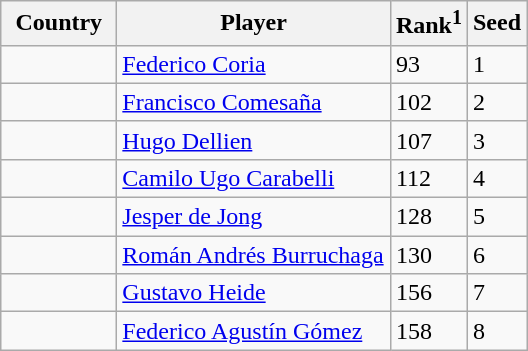<table class="sortable wikitable">
<tr>
<th width="70">Country</th>
<th width="175">Player</th>
<th>Rank<sup>1</sup></th>
<th>Seed</th>
</tr>
<tr>
<td></td>
<td><a href='#'>Federico Coria</a></td>
<td>93</td>
<td>1</td>
</tr>
<tr>
<td></td>
<td><a href='#'>Francisco Comesaña</a></td>
<td>102</td>
<td>2</td>
</tr>
<tr>
<td></td>
<td><a href='#'>Hugo Dellien</a></td>
<td>107</td>
<td>3</td>
</tr>
<tr>
<td></td>
<td><a href='#'>Camilo Ugo Carabelli</a></td>
<td>112</td>
<td>4</td>
</tr>
<tr>
<td></td>
<td><a href='#'>Jesper de Jong</a></td>
<td>128</td>
<td>5</td>
</tr>
<tr>
<td></td>
<td><a href='#'>Román Andrés Burruchaga</a></td>
<td>130</td>
<td>6</td>
</tr>
<tr>
<td></td>
<td><a href='#'>Gustavo Heide</a></td>
<td>156</td>
<td>7</td>
</tr>
<tr>
<td></td>
<td><a href='#'>Federico Agustín Gómez</a></td>
<td>158</td>
<td>8</td>
</tr>
</table>
